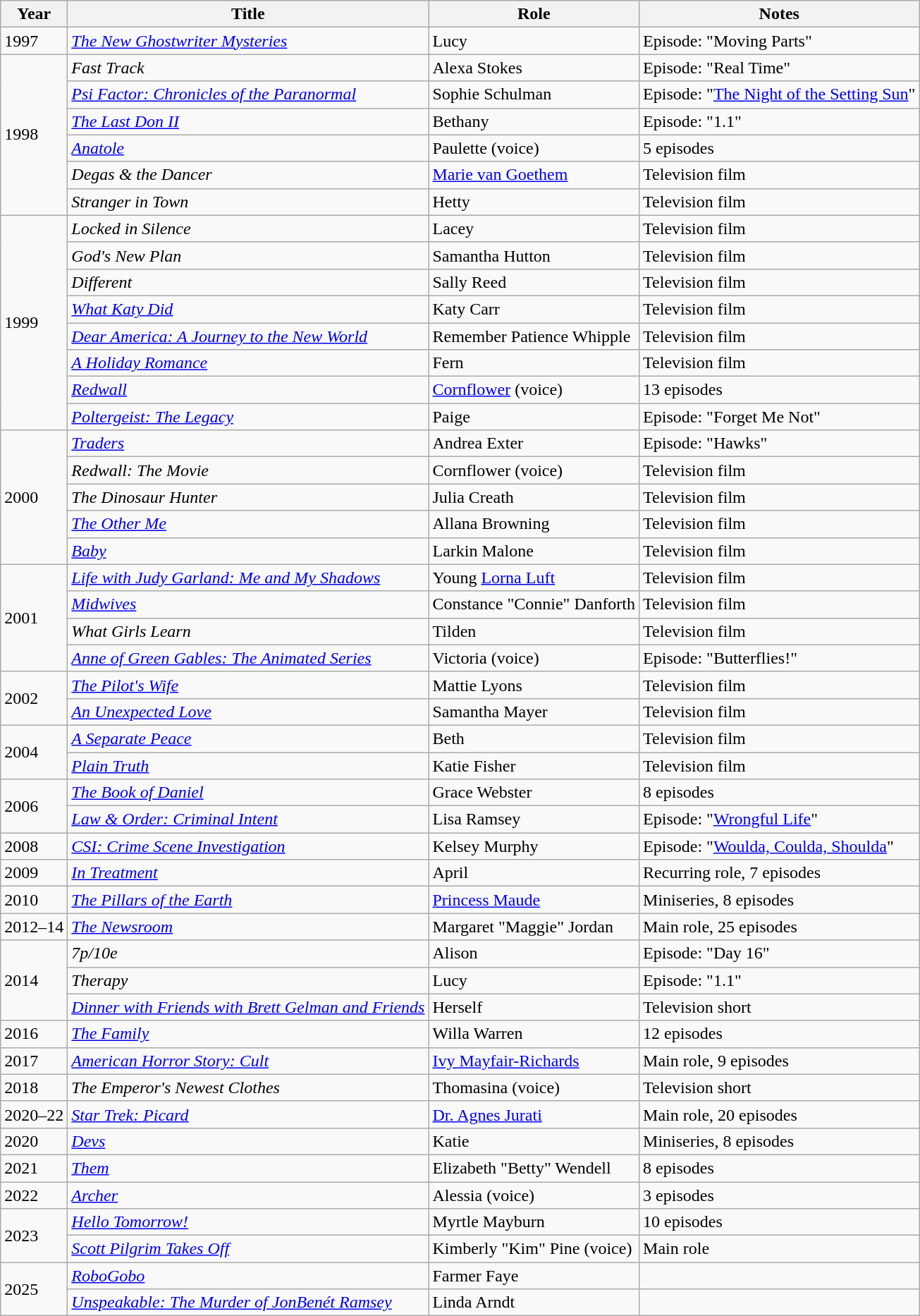<table class="wikitable sortable">
<tr>
<th>Year</th>
<th>Title</th>
<th>Role</th>
<th class="unsortable">Notes</th>
</tr>
<tr>
<td>1997</td>
<td data-sort-value="New Ghostwriter Mysteries, The"><em><a href='#'>The New Ghostwriter Mysteries</a></em></td>
<td>Lucy</td>
<td>Episode: "Moving Parts"</td>
</tr>
<tr>
<td rowspan="6">1998</td>
<td><em>Fast Track</em></td>
<td>Alexa Stokes</td>
<td>Episode: "Real Time"</td>
</tr>
<tr>
<td><em><a href='#'>Psi Factor: Chronicles of the Paranormal</a></em></td>
<td>Sophie Schulman</td>
<td>Episode: "<a href='#'>The Night of the Setting Sun</a>"</td>
</tr>
<tr>
<td data-sort-value="Last Don II, The"><em><a href='#'>The Last Don II</a></em></td>
<td>Bethany</td>
<td>Episode: "1.1"</td>
</tr>
<tr>
<td><em><a href='#'>Anatole</a></em></td>
<td>Paulette (voice)</td>
<td>5 episodes</td>
</tr>
<tr>
<td><em>Degas & the Dancer</em></td>
<td><a href='#'>Marie van Goethem</a></td>
<td>Television film</td>
</tr>
<tr>
<td><em>Stranger in Town</em></td>
<td>Hetty</td>
<td>Television film</td>
</tr>
<tr>
<td rowspan="8">1999</td>
<td><em>Locked in Silence</em></td>
<td>Lacey</td>
<td>Television film</td>
</tr>
<tr>
<td><em>God's New Plan</em></td>
<td>Samantha Hutton</td>
<td>Television film</td>
</tr>
<tr>
<td><em>Different</em></td>
<td>Sally Reed</td>
<td>Television film</td>
</tr>
<tr>
<td><em><a href='#'>What Katy Did</a></em></td>
<td>Katy Carr</td>
<td>Television film</td>
</tr>
<tr>
<td><em><a href='#'>Dear America: A Journey to the New World</a></em></td>
<td>Remember Patience Whipple</td>
<td>Television film</td>
</tr>
<tr>
<td data-sort-value="Holiday Romance, A"><em><a href='#'>A Holiday Romance</a></em></td>
<td>Fern</td>
<td>Television film</td>
</tr>
<tr>
<td><em><a href='#'>Redwall</a></em></td>
<td><a href='#'>Cornflower</a> (voice)</td>
<td>13 episodes</td>
</tr>
<tr>
<td><em><a href='#'>Poltergeist: The Legacy</a></em></td>
<td>Paige</td>
<td>Episode: "Forget Me Not"</td>
</tr>
<tr>
<td rowspan="5">2000</td>
<td><em><a href='#'>Traders</a></em></td>
<td>Andrea Exter</td>
<td>Episode: "Hawks"</td>
</tr>
<tr>
<td><em>Redwall: The Movie</em></td>
<td>Cornflower (voice)</td>
<td>Television film</td>
</tr>
<tr>
<td data-sort-value="Dinosaur Hunter, The"><em>The Dinosaur Hunter</em></td>
<td>Julia Creath</td>
<td>Television film</td>
</tr>
<tr>
<td data-sort-value="Other Me, The"><em><a href='#'>The Other Me</a></em></td>
<td>Allana Browning</td>
<td>Television film</td>
</tr>
<tr>
<td><em><a href='#'>Baby</a></em></td>
<td>Larkin Malone</td>
<td>Television film</td>
</tr>
<tr>
<td rowspan="4">2001</td>
<td><em><a href='#'>Life with Judy Garland: Me and My Shadows</a></em></td>
<td>Young <a href='#'>Lorna Luft</a></td>
<td>Television film</td>
</tr>
<tr>
<td><em><a href='#'>Midwives</a></em></td>
<td>Constance "Connie" Danforth</td>
<td>Television film</td>
</tr>
<tr>
<td><em>What Girls Learn</em></td>
<td>Tilden</td>
<td>Television film</td>
</tr>
<tr>
<td><em><a href='#'>Anne of Green Gables: The Animated Series</a></em></td>
<td>Victoria (voice)</td>
<td>Episode: "Butterflies!"</td>
</tr>
<tr>
<td rowspan="2">2002</td>
<td data-sort-value="Pilot's Wife, The"><em><a href='#'>The Pilot's Wife</a></em></td>
<td>Mattie Lyons</td>
<td>Television film</td>
</tr>
<tr>
<td><em><a href='#'>An Unexpected Love</a></em></td>
<td>Samantha Mayer</td>
<td>Television film</td>
</tr>
<tr>
<td rowspan="2">2004</td>
<td data-sort-value="Separate Peace, A"><em><a href='#'>A Separate Peace</a></em></td>
<td>Beth</td>
<td>Television film</td>
</tr>
<tr>
<td><em><a href='#'>Plain Truth</a></em></td>
<td>Katie Fisher</td>
<td>Television film</td>
</tr>
<tr>
<td rowspan="2">2006</td>
<td data-sort-value="Book of Daniel, The"><em><a href='#'>The Book of Daniel</a></em></td>
<td>Grace Webster</td>
<td>8 episodes</td>
</tr>
<tr>
<td><em><a href='#'>Law & Order: Criminal Intent</a></em></td>
<td>Lisa Ramsey</td>
<td>Episode: "<a href='#'>Wrongful Life</a>"</td>
</tr>
<tr>
<td>2008</td>
<td><em><a href='#'>CSI: Crime Scene Investigation</a></em></td>
<td>Kelsey Murphy</td>
<td>Episode: "<a href='#'>Woulda, Coulda, Shoulda</a>"</td>
</tr>
<tr>
<td>2009</td>
<td><em><a href='#'>In Treatment</a></em></td>
<td>April</td>
<td>Recurring role, 7 episodes</td>
</tr>
<tr>
<td>2010</td>
<td data-sort-value="Pillars of the Earth, The"><em><a href='#'>The Pillars of the Earth</a></em></td>
<td><a href='#'>Princess Maude</a></td>
<td>Miniseries, 8 episodes</td>
</tr>
<tr>
<td>2012–14</td>
<td data-sort-value="Newsroom, The"><em><a href='#'>The Newsroom</a></em></td>
<td>Margaret "Maggie" Jordan</td>
<td>Main role, 25 episodes</td>
</tr>
<tr>
<td rowspan="3">2014</td>
<td><em>7p/10e</em></td>
<td>Alison</td>
<td>Episode: "Day 16"</td>
</tr>
<tr>
<td><em>Therapy</em></td>
<td>Lucy</td>
<td>Episode: "1.1"</td>
</tr>
<tr>
<td><em><a href='#'>Dinner with Friends with Brett Gelman and Friends</a></em></td>
<td>Herself</td>
<td>Television short</td>
</tr>
<tr>
<td>2016</td>
<td data-sort-value="Family, The"><em><a href='#'>The Family</a></em></td>
<td>Willa Warren</td>
<td>12 episodes</td>
</tr>
<tr>
<td>2017</td>
<td><em><a href='#'>American Horror Story: Cult</a></em></td>
<td><a href='#'>Ivy Mayfair-Richards</a></td>
<td>Main role, 9 episodes</td>
</tr>
<tr>
<td>2018</td>
<td data-sort-value="Emperor's Newest Clothes, The"><em>The Emperor's Newest Clothes</em></td>
<td>Thomasina (voice)</td>
<td>Television short</td>
</tr>
<tr>
<td>2020–22</td>
<td><em><a href='#'>Star Trek: Picard</a></em></td>
<td><a href='#'>Dr. Agnes Jurati</a></td>
<td>Main role, 20 episodes</td>
</tr>
<tr>
<td>2020</td>
<td><em><a href='#'>Devs</a></em></td>
<td>Katie</td>
<td>Miniseries, 8 episodes</td>
</tr>
<tr>
<td>2021</td>
<td><em><a href='#'>Them</a></em></td>
<td>Elizabeth "Betty" Wendell</td>
<td>8 episodes</td>
</tr>
<tr>
<td>2022</td>
<td><em><a href='#'>Archer</a></em></td>
<td>Alessia (voice)</td>
<td>3 episodes</td>
</tr>
<tr>
<td rowspan="2">2023</td>
<td><em><a href='#'>Hello Tomorrow!</a></em></td>
<td>Myrtle Mayburn</td>
<td>10 episodes</td>
</tr>
<tr>
<td><em><a href='#'>Scott Pilgrim Takes Off</a></em></td>
<td>Kimberly "Kim" Pine (voice)</td>
<td>Main role</td>
</tr>
<tr>
<td rowspan="2">2025</td>
<td><em><a href='#'>RoboGobo</a></em></td>
<td>Farmer Faye</td>
<td></td>
</tr>
<tr>
<td><em><a href='#'>Unspeakable: The Murder of JonBenét Ramsey</a></em></td>
<td>Linda Arndt</td>
<td></td>
</tr>
</table>
